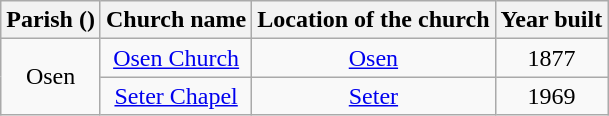<table class="wikitable" style="text-align:center">
<tr>
<th>Parish ()</th>
<th>Church name</th>
<th>Location of the church</th>
<th>Year built</th>
</tr>
<tr>
<td rowspan="2">Osen</td>
<td><a href='#'>Osen Church</a></td>
<td><a href='#'>Osen</a></td>
<td>1877</td>
</tr>
<tr>
<td><a href='#'>Seter Chapel</a></td>
<td><a href='#'>Seter</a></td>
<td>1969</td>
</tr>
</table>
